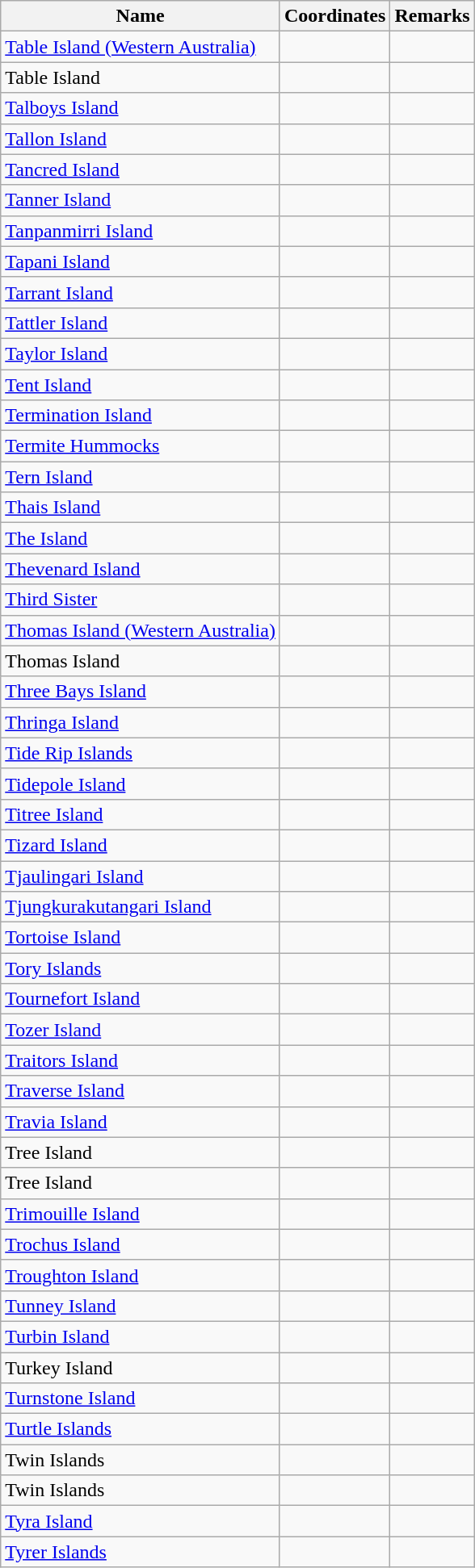<table class="wikitable">
<tr>
<th>Name</th>
<th>Coordinates</th>
<th>Remarks</th>
</tr>
<tr>
<td><a href='#'>Table Island (Western Australia)</a></td>
<td></td>
<td></td>
</tr>
<tr>
<td>Table Island</td>
<td></td>
<td></td>
</tr>
<tr>
<td><a href='#'>Talboys Island</a></td>
<td></td>
<td></td>
</tr>
<tr>
<td><a href='#'>Tallon Island</a></td>
<td></td>
<td></td>
</tr>
<tr>
<td><a href='#'>Tancred Island</a></td>
<td></td>
<td></td>
</tr>
<tr>
<td><a href='#'>Tanner Island</a></td>
<td></td>
<td></td>
</tr>
<tr>
<td><a href='#'>Tanpanmirri Island</a></td>
<td></td>
<td></td>
</tr>
<tr>
<td><a href='#'>Tapani Island</a></td>
<td></td>
<td></td>
</tr>
<tr>
<td><a href='#'>Tarrant Island</a></td>
<td></td>
<td></td>
</tr>
<tr>
<td><a href='#'>Tattler Island</a></td>
<td></td>
<td></td>
</tr>
<tr>
<td><a href='#'>Taylor Island</a></td>
<td></td>
<td></td>
</tr>
<tr>
<td><a href='#'>Tent Island</a></td>
<td></td>
<td></td>
</tr>
<tr>
<td><a href='#'>Termination Island</a></td>
<td></td>
<td></td>
</tr>
<tr>
<td><a href='#'>Termite Hummocks</a></td>
<td></td>
<td></td>
</tr>
<tr>
<td><a href='#'>Tern Island</a></td>
<td></td>
<td></td>
</tr>
<tr>
<td><a href='#'>Thais Island</a></td>
<td></td>
<td></td>
</tr>
<tr>
<td><a href='#'>The Island</a></td>
<td></td>
<td></td>
</tr>
<tr>
<td><a href='#'>Thevenard Island</a></td>
<td></td>
<td></td>
</tr>
<tr>
<td><a href='#'>Third Sister</a></td>
<td></td>
<td></td>
</tr>
<tr>
<td><a href='#'>Thomas Island (Western Australia)</a></td>
<td></td>
<td></td>
</tr>
<tr>
<td>Thomas Island</td>
<td></td>
<td></td>
</tr>
<tr>
<td><a href='#'>Three Bays Island</a></td>
<td></td>
<td></td>
</tr>
<tr>
<td><a href='#'>Thringa Island</a></td>
<td></td>
<td></td>
</tr>
<tr>
<td><a href='#'>Tide Rip Islands</a></td>
<td></td>
<td></td>
</tr>
<tr>
<td><a href='#'>Tidepole Island</a></td>
<td></td>
<td></td>
</tr>
<tr>
<td><a href='#'>Titree Island</a></td>
<td></td>
<td></td>
</tr>
<tr>
<td><a href='#'>Tizard Island</a></td>
<td></td>
<td></td>
</tr>
<tr>
<td><a href='#'>Tjaulingari Island</a></td>
<td></td>
<td></td>
</tr>
<tr>
<td><a href='#'>Tjungkurakutangari Island</a></td>
<td></td>
<td></td>
</tr>
<tr>
<td><a href='#'>Tortoise Island</a></td>
<td></td>
<td></td>
</tr>
<tr>
<td><a href='#'>Tory Islands</a></td>
<td></td>
<td></td>
</tr>
<tr>
<td><a href='#'>Tournefort Island</a></td>
<td></td>
<td></td>
</tr>
<tr>
<td><a href='#'>Tozer Island</a></td>
<td></td>
<td></td>
</tr>
<tr>
<td><a href='#'>Traitors Island</a></td>
<td></td>
<td></td>
</tr>
<tr>
<td><a href='#'>Traverse Island</a></td>
<td></td>
<td></td>
</tr>
<tr>
<td><a href='#'>Travia Island</a></td>
<td></td>
<td></td>
</tr>
<tr>
<td>Tree Island</td>
<td></td>
<td></td>
</tr>
<tr>
<td>Tree Island</td>
<td></td>
<td></td>
</tr>
<tr>
<td><a href='#'>Trimouille Island</a></td>
<td></td>
<td></td>
</tr>
<tr>
<td><a href='#'>Trochus Island</a></td>
<td></td>
<td></td>
</tr>
<tr>
<td><a href='#'>Troughton Island</a></td>
<td></td>
<td></td>
</tr>
<tr>
<td><a href='#'>Tunney Island</a></td>
<td></td>
<td></td>
</tr>
<tr>
<td><a href='#'>Turbin Island</a></td>
<td></td>
<td></td>
</tr>
<tr>
<td>Turkey Island</td>
<td></td>
<td></td>
</tr>
<tr>
<td><a href='#'>Turnstone Island</a></td>
<td></td>
<td></td>
</tr>
<tr>
<td><a href='#'>Turtle Islands</a></td>
<td></td>
<td></td>
</tr>
<tr>
<td>Twin Islands</td>
<td></td>
<td></td>
</tr>
<tr>
<td>Twin Islands</td>
<td></td>
<td></td>
</tr>
<tr>
<td><a href='#'>Tyra Island</a></td>
<td></td>
<td></td>
</tr>
<tr>
<td><a href='#'>Tyrer Islands</a></td>
<td></td>
<td></td>
</tr>
</table>
